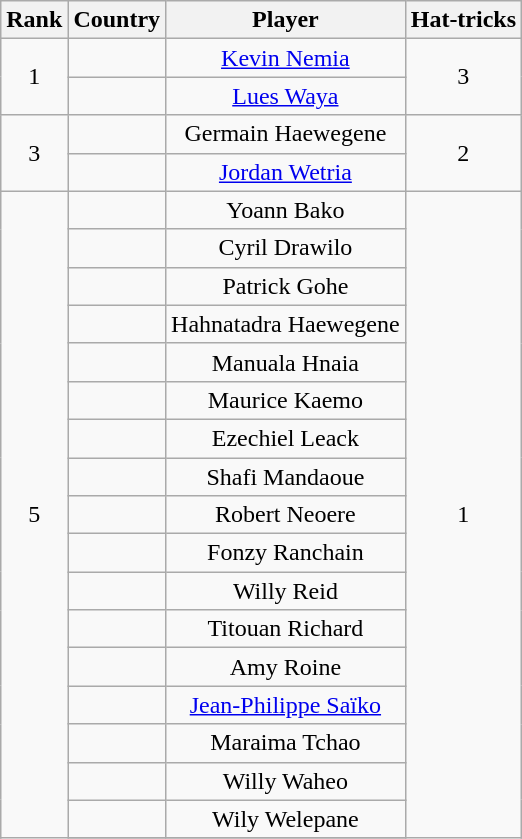<table class="wikitable" style="text-align:center;">
<tr>
<th>Rank</th>
<th>Country</th>
<th>Player</th>
<th>Hat-tricks</th>
</tr>
<tr>
<td rowspan=2>1</td>
<td></td>
<td><a href='#'>Kevin Nemia</a></td>
<td rowspan=2>3</td>
</tr>
<tr>
<td></td>
<td><a href='#'>Lues Waya</a></td>
</tr>
<tr>
<td rowspan=2>3</td>
<td></td>
<td>Germain Haewegene</td>
<td rowspan=2>2</td>
</tr>
<tr>
<td></td>
<td><a href='#'>Jordan Wetria</a></td>
</tr>
<tr>
<td rowspan=20>5</td>
<td></td>
<td>Yoann Bako</td>
<td rowspan=20>1</td>
</tr>
<tr>
<td></td>
<td>Cyril Drawilo</td>
</tr>
<tr>
<td></td>
<td>Patrick Gohe</td>
</tr>
<tr>
<td></td>
<td>Hahnatadra Haewegene</td>
</tr>
<tr>
<td></td>
<td>Manuala Hnaia</td>
</tr>
<tr>
<td></td>
<td>Maurice Kaemo</td>
</tr>
<tr>
<td></td>
<td>Ezechiel Leack</td>
</tr>
<tr>
<td></td>
<td>Shafi Mandaoue</td>
</tr>
<tr>
<td></td>
<td>Robert Neoere</td>
</tr>
<tr>
<td></td>
<td>Fonzy Ranchain</td>
</tr>
<tr>
<td></td>
<td>Willy Reid</td>
</tr>
<tr>
<td></td>
<td>Titouan Richard</td>
</tr>
<tr>
<td></td>
<td>Amy Roine</td>
</tr>
<tr>
<td></td>
<td><a href='#'>Jean-Philippe Saïko</a></td>
</tr>
<tr>
<td></td>
<td>Maraima Tchao</td>
</tr>
<tr>
<td></td>
<td>Willy Waheo</td>
</tr>
<tr>
<td></td>
<td>Wily Welepane</td>
</tr>
<tr>
</tr>
</table>
